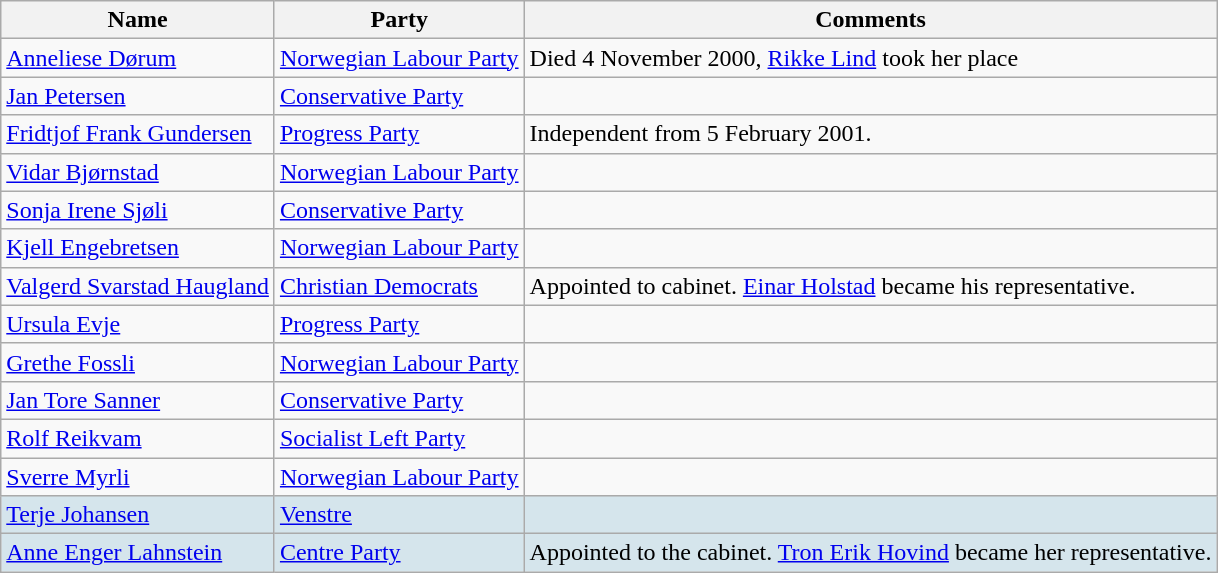<table class="wikitable">
<tr>
<th>Name</th>
<th>Party</th>
<th>Comments</th>
</tr>
<tr>
<td><a href='#'>Anneliese Dørum</a></td>
<td><a href='#'>Norwegian Labour Party</a></td>
<td>Died 4 November 2000, <a href='#'>Rikke Lind</a> took her place</td>
</tr>
<tr>
<td><a href='#'>Jan Petersen</a></td>
<td><a href='#'>Conservative Party</a></td>
<td></td>
</tr>
<tr>
<td><a href='#'>Fridtjof Frank Gundersen</a></td>
<td><a href='#'>Progress Party</a></td>
<td>Independent from 5 February 2001.</td>
</tr>
<tr>
<td><a href='#'>Vidar Bjørnstad</a></td>
<td><a href='#'>Norwegian Labour Party</a></td>
<td></td>
</tr>
<tr>
<td><a href='#'>Sonja Irene Sjøli</a></td>
<td><a href='#'>Conservative Party</a></td>
<td></td>
</tr>
<tr>
<td><a href='#'>Kjell Engebretsen</a></td>
<td><a href='#'>Norwegian Labour Party</a></td>
<td></td>
</tr>
<tr>
<td><a href='#'>Valgerd Svarstad Haugland</a></td>
<td><a href='#'>Christian Democrats</a></td>
<td>Appointed to cabinet. <a href='#'>Einar Holstad</a> became his representative.</td>
</tr>
<tr>
<td><a href='#'>Ursula Evje</a></td>
<td><a href='#'>Progress Party</a></td>
<td></td>
</tr>
<tr>
<td><a href='#'>Grethe Fossli</a></td>
<td><a href='#'>Norwegian Labour Party</a></td>
<td></td>
</tr>
<tr>
<td><a href='#'>Jan Tore Sanner</a></td>
<td><a href='#'>Conservative Party</a></td>
<td></td>
</tr>
<tr>
<td><a href='#'>Rolf Reikvam</a></td>
<td><a href='#'>Socialist Left Party</a></td>
<td></td>
</tr>
<tr>
<td><a href='#'>Sverre Myrli</a></td>
<td><a href='#'>Norwegian Labour Party</a></td>
<td></td>
</tr>
<tr style="background:#D5E5EC">
<td><a href='#'>Terje Johansen</a></td>
<td><a href='#'>Venstre</a></td>
<td></td>
</tr>
<tr style="background:#D5E5EC">
<td><a href='#'>Anne Enger Lahnstein</a></td>
<td><a href='#'>Centre Party</a></td>
<td>Appointed to the cabinet. <a href='#'>Tron Erik Hovind</a> became her representative.</td>
</tr>
</table>
